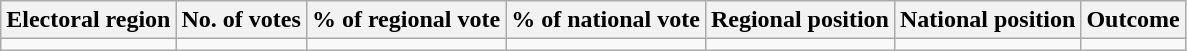<table class="wikitable">
<tr>
<th>Electoral region</th>
<th>No. of votes</th>
<th>% of regional vote</th>
<th>% of national vote</th>
<th>Regional position</th>
<th>National position</th>
<th>Outcome</th>
</tr>
<tr>
<td></td>
<td></td>
<td></td>
<td></td>
<td></td>
<td></td>
<td></td>
</tr>
</table>
